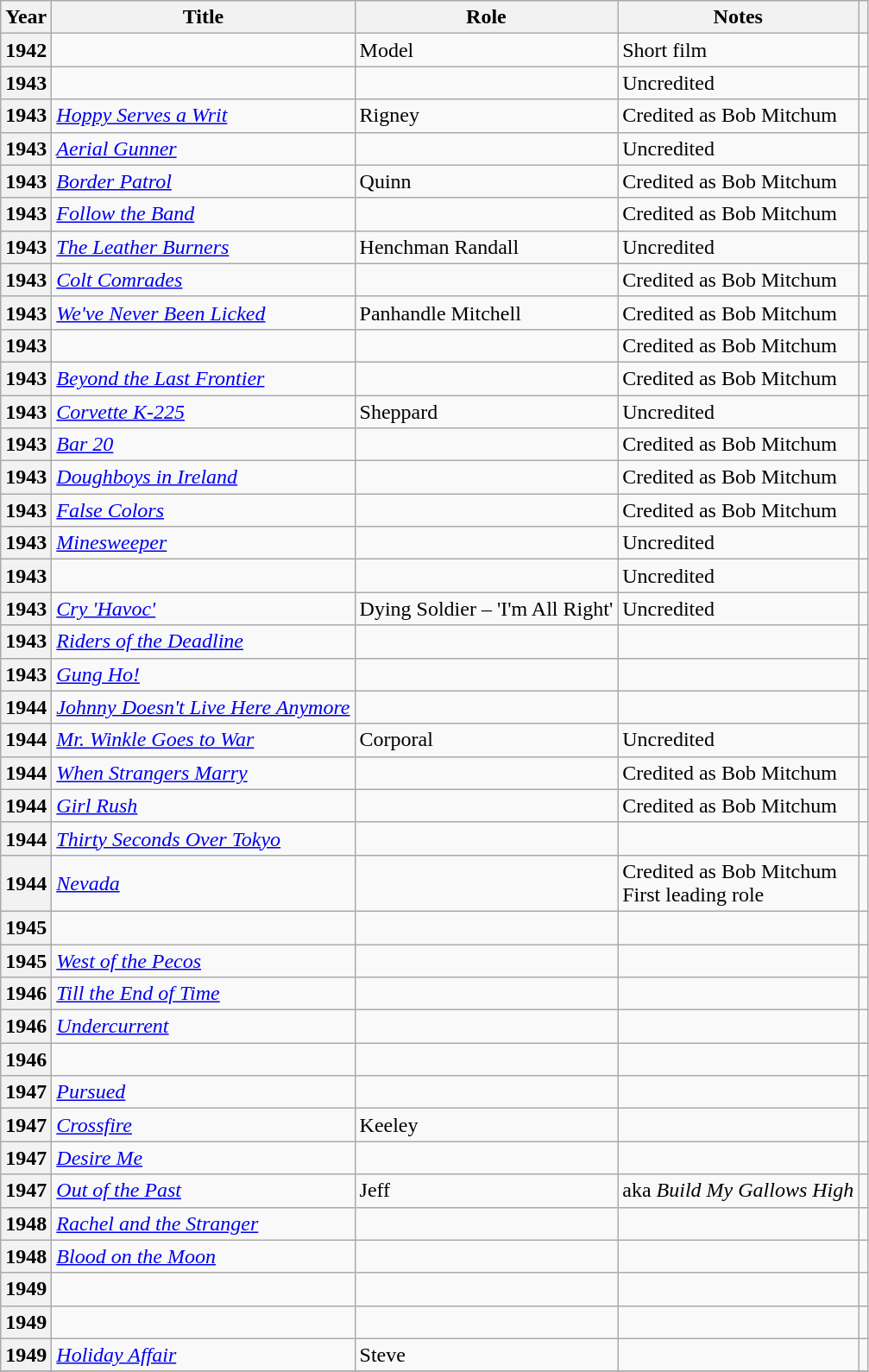<table class="wikitable plainrowheaders sortable" style="margin-right: 0;">
<tr>
<th scope="col">Year</th>
<th scope="col">Title</th>
<th scope="col">Role</th>
<th scope="col" class="unsortable">Notes</th>
<th scope="col" class="unsortable"></th>
</tr>
<tr>
<th scope="row">1942</th>
<td><em></em></td>
<td>Model</td>
<td>Short film</td>
<td style="text-align: center;"></td>
</tr>
<tr>
<th scope="row">1943</th>
<td><em></em></td>
<td></td>
<td>Uncredited</td>
<td style="text-align: center;"></td>
</tr>
<tr>
<th scope="row">1943</th>
<td><em><a href='#'>Hoppy Serves a Writ</a></em></td>
<td>Rigney</td>
<td>Credited as Bob Mitchum</td>
<td style="text-align: center;"></td>
</tr>
<tr>
<th scope="row">1943</th>
<td><em><a href='#'>Aerial Gunner</a></em></td>
<td></td>
<td>Uncredited</td>
<td style="text-align: center;"></td>
</tr>
<tr>
<th scope="row">1943</th>
<td><em><a href='#'>Border Patrol</a></em></td>
<td>Quinn</td>
<td>Credited as Bob Mitchum</td>
<td style="text-align: center;"></td>
</tr>
<tr>
<th scope="row">1943</th>
<td><em><a href='#'>Follow the Band</a></em></td>
<td></td>
<td>Credited as Bob Mitchum</td>
<td style="text-align: center;"></td>
</tr>
<tr>
<th scope="row">1943</th>
<td><em><a href='#'>The Leather Burners</a></em></td>
<td>Henchman Randall</td>
<td>Uncredited</td>
<td style="text-align: center;"></td>
</tr>
<tr>
<th scope="row">1943</th>
<td><em><a href='#'>Colt Comrades</a></em></td>
<td></td>
<td>Credited as Bob Mitchum</td>
<td style="text-align: center;"></td>
</tr>
<tr>
<th scope="row">1943</th>
<td><em><a href='#'>We've Never Been Licked</a></em></td>
<td>Panhandle Mitchell</td>
<td>Credited as Bob Mitchum</td>
<td style="text-align: center;"></td>
</tr>
<tr>
<th scope="row">1943</th>
<td><em></em></td>
<td></td>
<td>Credited as Bob Mitchum</td>
<td style="text-align: center;"></td>
</tr>
<tr>
<th scope="row">1943</th>
<td><em><a href='#'>Beyond the Last Frontier</a></em></td>
<td></td>
<td>Credited as Bob Mitchum</td>
<td style="text-align: center;"></td>
</tr>
<tr>
<th scope="row">1943</th>
<td><em><a href='#'>Corvette K-225</a></em></td>
<td>Sheppard</td>
<td>Uncredited</td>
<td style="text-align: center;"></td>
</tr>
<tr>
<th scope="row">1943</th>
<td><em><a href='#'>Bar 20</a></em></td>
<td></td>
<td>Credited as Bob Mitchum</td>
<td style="text-align: center;"></td>
</tr>
<tr>
<th scope="row">1943</th>
<td><em><a href='#'>Doughboys in Ireland</a></em></td>
<td></td>
<td>Credited as Bob Mitchum</td>
<td style="text-align: center;"></td>
</tr>
<tr>
<th scope="row">1943</th>
<td><em><a href='#'>False Colors</a></em></td>
<td></td>
<td>Credited as Bob Mitchum</td>
<td style="text-align: center;"></td>
</tr>
<tr>
<th scope="row">1943</th>
<td><em><a href='#'>Minesweeper</a></em></td>
<td></td>
<td>Uncredited</td>
<td style="text-align: center;"></td>
</tr>
<tr>
<th scope="row">1943</th>
<td><em></em></td>
<td></td>
<td>Uncredited</td>
<td style="text-align: center;"></td>
</tr>
<tr>
<th scope="row">1943</th>
<td><em><a href='#'>Cry 'Havoc'</a></em></td>
<td>Dying Soldier – 'I'm All Right'</td>
<td>Uncredited</td>
<td style="text-align: center;"></td>
</tr>
<tr>
<th scope="row">1943</th>
<td><em><a href='#'>Riders of the Deadline</a></em></td>
<td></td>
<td></td>
<td style="text-align: center;"></td>
</tr>
<tr>
<th scope="row">1943</th>
<td><em><a href='#'>Gung Ho!</a></em></td>
<td></td>
<td></td>
<td style="text-align: center;"></td>
</tr>
<tr>
<th scope="row">1944</th>
<td><em><a href='#'>Johnny Doesn't Live Here Anymore</a></em></td>
<td></td>
<td></td>
<td style="text-align: center;"></td>
</tr>
<tr>
<th scope="row">1944</th>
<td><em><a href='#'>Mr. Winkle Goes to War</a></em></td>
<td>Corporal</td>
<td>Uncredited</td>
<td style="text-align: center;"></td>
</tr>
<tr>
<th scope="row">1944</th>
<td><em><a href='#'>When Strangers Marry</a></em></td>
<td></td>
<td>Credited as Bob Mitchum</td>
<td style="text-align: center;"></td>
</tr>
<tr>
<th scope="row">1944</th>
<td><em><a href='#'>Girl Rush</a></em></td>
<td></td>
<td>Credited as Bob Mitchum</td>
<td style="text-align: center;"></td>
</tr>
<tr>
<th scope="row">1944</th>
<td><em><a href='#'>Thirty Seconds Over Tokyo</a></em></td>
<td></td>
<td></td>
<td style="text-align: center;"></td>
</tr>
<tr>
<th scope="row">1944</th>
<td><em><a href='#'>Nevada</a></em></td>
<td></td>
<td>Credited as Bob Mitchum<br>First leading role</td>
<td style="text-align: center;"></td>
</tr>
<tr>
<th scope="row">1945</th>
<td><em></em></td>
<td></td>
<td></td>
<td style="text-align: center;"></td>
</tr>
<tr>
<th scope="row">1945</th>
<td><em><a href='#'>West of the Pecos</a></em></td>
<td></td>
<td></td>
<td style="text-align: center;"></td>
</tr>
<tr>
<th scope="row">1946</th>
<td><em><a href='#'>Till the End of Time</a></em></td>
<td></td>
<td></td>
<td style="text-align: center;"></td>
</tr>
<tr>
<th scope="row">1946</th>
<td><em><a href='#'>Undercurrent</a></em></td>
<td></td>
<td></td>
<td style="text-align: center;"></td>
</tr>
<tr>
<th scope="row">1946</th>
<td><em></em></td>
<td></td>
<td></td>
<td style="text-align: center;"></td>
</tr>
<tr>
<th scope="row">1947</th>
<td><em><a href='#'>Pursued</a></em></td>
<td></td>
<td></td>
<td style="text-align: center;"></td>
</tr>
<tr>
<th scope="row">1947</th>
<td><em><a href='#'>Crossfire</a></em></td>
<td>Keeley</td>
<td></td>
<td style="text-align: center;"></td>
</tr>
<tr>
<th scope="row">1947</th>
<td><em><a href='#'>Desire Me</a></em></td>
<td></td>
<td></td>
<td style="text-align: center;"></td>
</tr>
<tr>
<th scope="row">1947</th>
<td><em><a href='#'>Out of the Past</a></em></td>
<td>Jeff</td>
<td>aka <em>Build My Gallows High</em></td>
<td style="text-align: center;"></td>
</tr>
<tr>
<th scope="row">1948</th>
<td><em><a href='#'>Rachel and the Stranger</a></em></td>
<td></td>
<td></td>
<td style="text-align: center;"></td>
</tr>
<tr>
<th scope="row">1948</th>
<td><em><a href='#'>Blood on the Moon</a></em></td>
<td></td>
<td></td>
<td style="text-align: center;"></td>
</tr>
<tr>
<th scope="row">1949</th>
<td><em></em></td>
<td></td>
<td></td>
<td style="text-align: center;"></td>
</tr>
<tr>
<th scope="row">1949</th>
<td><em></em></td>
<td></td>
<td></td>
<td style="text-align: center;"></td>
</tr>
<tr>
<th scope="row">1949</th>
<td><em><a href='#'>Holiday Affair</a></em></td>
<td>Steve</td>
<td></td>
<td style="text-align: center;"></td>
</tr>
<tr>
</tr>
</table>
